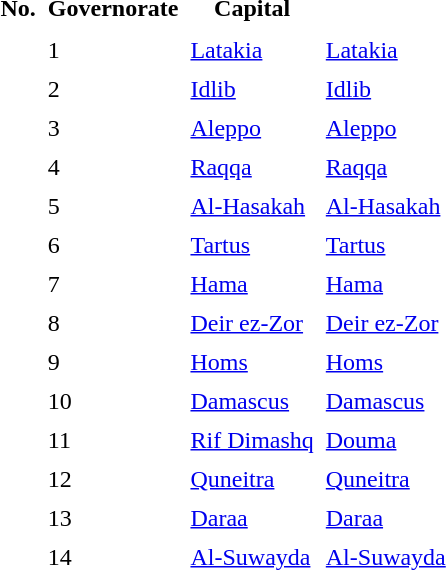<table border="0" cellpadding="3">
<tr>
<th>No.</th>
<th>Governorate</th>
<th>Capital</th>
</tr>
<tr>
<td rowspan="15"></td>
</tr>
<tr>
<td>1</td>
<td><a href='#'>Latakia</a></td>
<td><a href='#'>Latakia</a></td>
</tr>
<tr>
<td>2</td>
<td><a href='#'>Idlib</a></td>
<td><a href='#'>Idlib</a></td>
</tr>
<tr>
<td>3</td>
<td><a href='#'>Aleppo</a></td>
<td><a href='#'>Aleppo</a></td>
</tr>
<tr>
<td>4</td>
<td><a href='#'>Raqqa</a></td>
<td><a href='#'>Raqqa</a></td>
</tr>
<tr>
<td>5</td>
<td><a href='#'>Al-Hasakah</a></td>
<td><a href='#'>Al-Hasakah</a></td>
</tr>
<tr>
<td>6</td>
<td><a href='#'>Tartus</a></td>
<td><a href='#'>Tartus</a></td>
</tr>
<tr>
<td>7</td>
<td><a href='#'>Hama</a></td>
<td><a href='#'>Hama</a></td>
</tr>
<tr>
<td>8</td>
<td><a href='#'>Deir ez-Zor</a></td>
<td><a href='#'>Deir ez-Zor</a></td>
</tr>
<tr>
<td>9</td>
<td><a href='#'>Homs</a></td>
<td><a href='#'>Homs</a></td>
</tr>
<tr>
<td>10</td>
<td><a href='#'>Damascus</a></td>
<td><a href='#'>Damascus</a></td>
</tr>
<tr>
<td>11</td>
<td><a href='#'>Rif Dimashq</a></td>
<td><a href='#'>Douma</a></td>
</tr>
<tr>
<td>12</td>
<td><a href='#'>Quneitra</a></td>
<td><a href='#'>Quneitra</a></td>
</tr>
<tr>
<td>13</td>
<td><a href='#'>Daraa</a></td>
<td><a href='#'>Daraa</a></td>
</tr>
<tr>
<td>14</td>
<td><a href='#'>Al-Suwayda</a></td>
<td><a href='#'>Al-Suwayda</a></td>
</tr>
</table>
